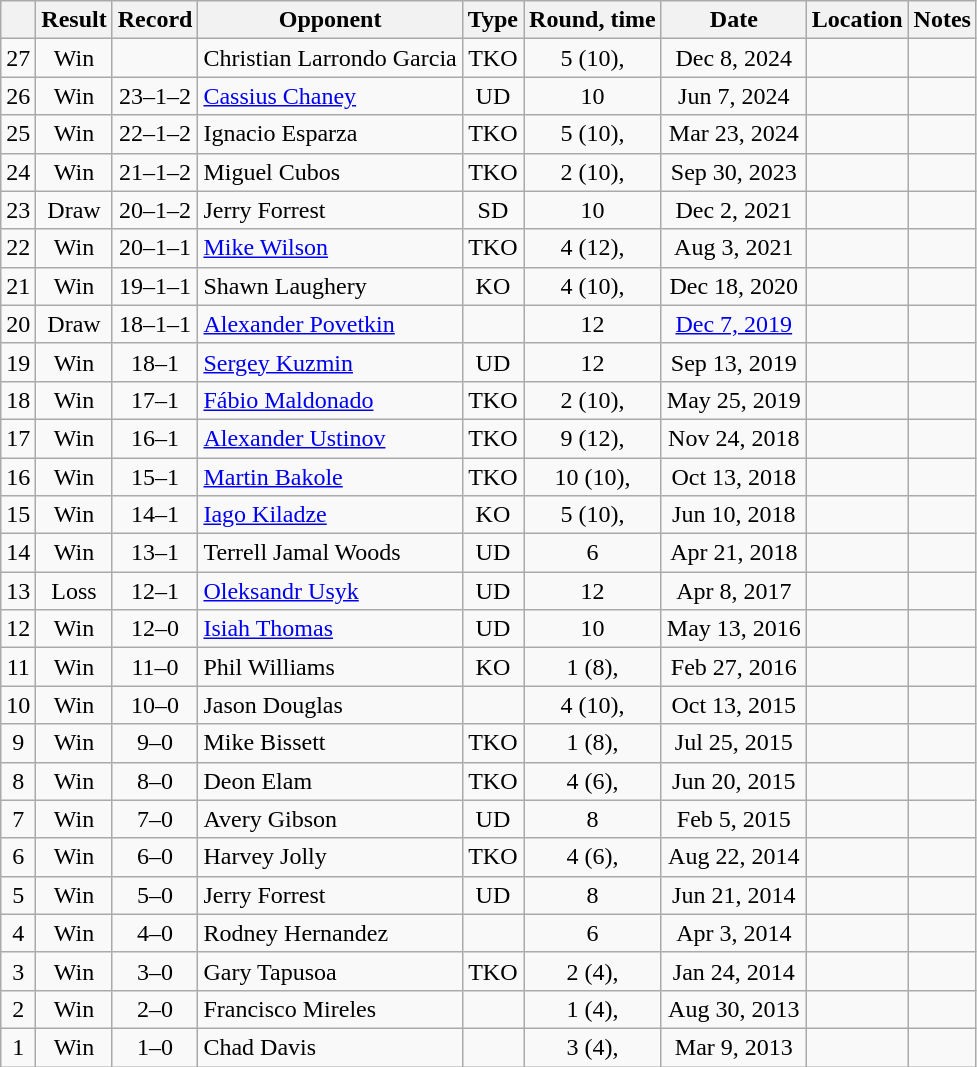<table class="wikitable" style="text-align:center">
<tr>
<th></th>
<th>Result</th>
<th>Record</th>
<th>Opponent</th>
<th>Type</th>
<th>Round, time</th>
<th>Date</th>
<th>Location</th>
<th>Notes</th>
</tr>
<tr>
<td>27</td>
<td>Win</td>
<td></td>
<td style="text-align:left;">Christian Larrondo Garcia</td>
<td>TKO</td>
<td>5 (10), </td>
<td>Dec 8, 2024</td>
<td style="text-align:left;"></td>
<td></td>
</tr>
<tr>
<td>26</td>
<td>Win</td>
<td>23–1–2</td>
<td style="text-align:left;"><a href='#'>Cassius Chaney</a></td>
<td>UD</td>
<td>10</td>
<td>Jun 7, 2024</td>
<td style="text-align:left;"></td>
<td style="text-align:left;"></td>
</tr>
<tr>
<td>25</td>
<td>Win</td>
<td>22–1–2</td>
<td style="text-align:left;">Ignacio Esparza</td>
<td>TKO</td>
<td>5 (10), </td>
<td>Mar 23, 2024</td>
<td style="text-align:left;"></td>
<td></td>
</tr>
<tr>
<td>24</td>
<td>Win</td>
<td>21–1–2</td>
<td style="text-align:left;">Miguel Cubos</td>
<td>TKO</td>
<td>2 (10), </td>
<td>Sep 30, 2023</td>
<td style="text-align:left;"></td>
<td></td>
</tr>
<tr>
<td>23</td>
<td>Draw</td>
<td>20–1–2</td>
<td style="text-align:left;">Jerry Forrest</td>
<td>SD</td>
<td>10</td>
<td>Dec 2, 2021</td>
<td style="text-align:left;"></td>
<td></td>
</tr>
<tr>
<td>22</td>
<td>Win</td>
<td>20–1–1</td>
<td style="text-align:left;"><a href='#'>Mike Wilson</a></td>
<td>TKO</td>
<td>4 (12), </td>
<td>Aug 3, 2021</td>
<td style="text-align:left;"></td>
<td style="text-align:left;"></td>
</tr>
<tr>
<td>21</td>
<td>Win</td>
<td>19–1–1</td>
<td style="text-align:left;">Shawn Laughery</td>
<td>KO</td>
<td>4 (10), </td>
<td>Dec 18, 2020</td>
<td style="text-align:left;"></td>
<td></td>
</tr>
<tr>
<td>20</td>
<td>Draw</td>
<td>18–1–1</td>
<td style="text-align:left;"><a href='#'>Alexander Povetkin</a></td>
<td></td>
<td>12</td>
<td><a href='#'>Dec 7, 2019</a></td>
<td style="text-align:left;"></td>
<td></td>
</tr>
<tr>
<td>19</td>
<td>Win</td>
<td>18–1</td>
<td style="text-align:left;"><a href='#'>Sergey Kuzmin</a></td>
<td>UD</td>
<td>12</td>
<td>Sep 13, 2019</td>
<td style="text-align:left;"></td>
<td style="text-align:left;"></td>
</tr>
<tr>
<td>18</td>
<td>Win</td>
<td>17–1</td>
<td style="text-align:left;"><a href='#'>Fábio Maldonado</a></td>
<td>TKO</td>
<td>2 (10), </td>
<td>May 25, 2019</td>
<td style="text-align:left;"></td>
<td style="text-align:left;"></td>
</tr>
<tr>
<td>17</td>
<td>Win</td>
<td>16–1</td>
<td style="text-align:left;"><a href='#'>Alexander Ustinov</a></td>
<td>TKO</td>
<td>9 (12), </td>
<td>Nov 24, 2018</td>
<td style="text-align:left;"></td>
<td style="text-align:left;"></td>
</tr>
<tr>
<td>16</td>
<td>Win</td>
<td>15–1</td>
<td style="text-align:left;"><a href='#'>Martin Bakole</a></td>
<td>TKO</td>
<td>10 (10), </td>
<td>Oct 13, 2018</td>
<td style="text-align:left;"></td>
<td style="text-align:left;"></td>
</tr>
<tr>
<td>15</td>
<td>Win</td>
<td>14–1</td>
<td style="text-align:left;"><a href='#'>Iago Kiladze</a></td>
<td>KO</td>
<td>5 (10), </td>
<td>Jun 10, 2018</td>
<td style="text-align:left;"></td>
<td></td>
</tr>
<tr>
<td>14</td>
<td>Win</td>
<td>13–1</td>
<td style="text-align:left;">Terrell Jamal Woods</td>
<td>UD</td>
<td>6</td>
<td>Apr 21, 2018</td>
<td style="text-align:left;"></td>
<td></td>
</tr>
<tr>
<td>13</td>
<td>Loss</td>
<td>12–1</td>
<td style="text-align:left;"><a href='#'>Oleksandr Usyk</a></td>
<td>UD</td>
<td>12</td>
<td>Apr 8, 2017</td>
<td style="text-align:left;"></td>
<td style="text-align:left;"></td>
</tr>
<tr>
<td>12</td>
<td>Win</td>
<td>12–0</td>
<td style="text-align:left;"><a href='#'>Isiah Thomas</a></td>
<td>UD</td>
<td>10</td>
<td>May 13, 2016</td>
<td style="text-align:left;"></td>
<td style="text-align:left;"></td>
</tr>
<tr>
<td>11</td>
<td>Win</td>
<td>11–0</td>
<td style="text-align:left;">Phil Williams</td>
<td>KO</td>
<td>1 (8), </td>
<td>Feb 27, 2016</td>
<td style="text-align:left;"></td>
<td></td>
</tr>
<tr>
<td>10</td>
<td>Win</td>
<td>10–0</td>
<td style="text-align:left;">Jason Douglas</td>
<td></td>
<td>4 (10), </td>
<td>Oct 13, 2015</td>
<td style="text-align:left;"></td>
<td></td>
</tr>
<tr>
<td>9</td>
<td>Win</td>
<td>9–0</td>
<td style="text-align:left;">Mike Bissett</td>
<td>TKO</td>
<td>1 (8), </td>
<td>Jul 25, 2015</td>
<td style="text-align:left;"></td>
<td></td>
</tr>
<tr>
<td>8</td>
<td>Win</td>
<td>8–0</td>
<td style="text-align:left;">Deon Elam</td>
<td>TKO</td>
<td>4 (6), </td>
<td>Jun 20, 2015</td>
<td style="text-align:left;"></td>
<td></td>
</tr>
<tr>
<td>7</td>
<td>Win</td>
<td>7–0</td>
<td style="text-align:left;">Avery Gibson</td>
<td>UD</td>
<td>8</td>
<td>Feb 5, 2015</td>
<td style="text-align:left;"></td>
<td></td>
</tr>
<tr>
<td>6</td>
<td>Win</td>
<td>6–0</td>
<td style="text-align:left;">Harvey Jolly</td>
<td>TKO</td>
<td>4 (6), </td>
<td>Aug 22, 2014</td>
<td style="text-align:left;"></td>
<td></td>
</tr>
<tr>
<td>5</td>
<td>Win</td>
<td>5–0</td>
<td style="text-align:left;">Jerry Forrest</td>
<td>UD</td>
<td>8</td>
<td>Jun 21, 2014</td>
<td style="text-align:left;"></td>
<td></td>
</tr>
<tr>
<td>4</td>
<td>Win</td>
<td>4–0</td>
<td style="text-align:left;">Rodney Hernandez</td>
<td></td>
<td>6</td>
<td>Apr 3, 2014</td>
<td style="text-align:left;"></td>
<td></td>
</tr>
<tr>
<td>3</td>
<td>Win</td>
<td>3–0</td>
<td style="text-align:left;">Gary Tapusoa</td>
<td>TKO</td>
<td>2 (4), </td>
<td>Jan 24, 2014</td>
<td style="text-align:left;"></td>
<td></td>
</tr>
<tr>
<td>2</td>
<td>Win</td>
<td>2–0</td>
<td style="text-align:left;">Francisco Mireles</td>
<td></td>
<td>1 (4), </td>
<td>Aug 30, 2013</td>
<td style="text-align:left;"></td>
<td></td>
</tr>
<tr>
<td>1</td>
<td>Win</td>
<td>1–0</td>
<td style="text-align:left;">Chad Davis</td>
<td></td>
<td>3 (4), </td>
<td>Mar 9, 2013</td>
<td style="text-align:left;"></td>
<td></td>
</tr>
</table>
